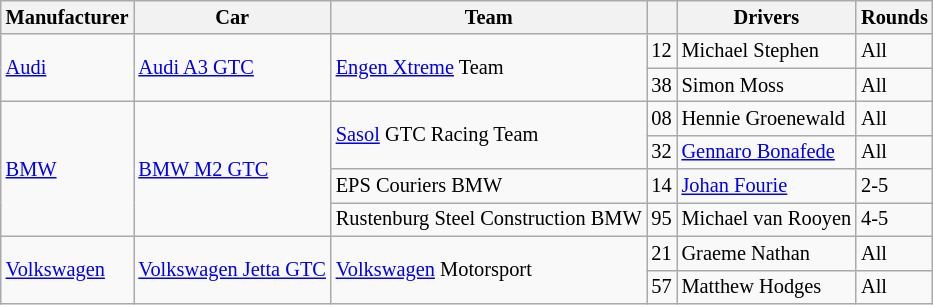<table class="wikitable" style="font-size: 85%;">
<tr>
<th>Manufacturer</th>
<th>Car</th>
<th>Team</th>
<th></th>
<th>Drivers</th>
<th>Rounds</th>
</tr>
<tr>
<td rowspan=2> <a href='#'>Audi</a></td>
<td rowspan=2><a href='#'>Audi A3 GTC</a></td>
<td rowspan=2><a href='#'>Engen Xtreme</a> Team</td>
<td>12</td>
<td> Michael Stephen</td>
<td>All</td>
</tr>
<tr>
<td>38</td>
<td> Simon Moss</td>
<td>All</td>
</tr>
<tr>
<td rowspan=4> <a href='#'>BMW</a></td>
<td rowspan=4><a href='#'>BMW M2 GTC</a></td>
<td rowspan=2><a href='#'>Sasol</a> GTC Racing Team</td>
<td>08</td>
<td> Hennie Groenewald</td>
<td>All</td>
</tr>
<tr>
<td>32</td>
<td> <a href='#'>Gennaro Bonafede</a></td>
<td>All</td>
</tr>
<tr>
<td>EPS Couriers BMW</td>
<td>14</td>
<td> <a href='#'>Johan Fourie</a></td>
<td>2-5</td>
</tr>
<tr>
<td>Rustenburg Steel Construction BMW</td>
<td>95</td>
<td> Michael van Rooyen</td>
<td>4-5</td>
</tr>
<tr>
<td rowspan=2> <a href='#'>Volkswagen</a></td>
<td rowspan=2><a href='#'>Volkswagen Jetta GTC</a></td>
<td rowspan=2><a href='#'>Volkswagen</a> Motorsport</td>
<td>21</td>
<td> Graeme Nathan</td>
<td>All</td>
</tr>
<tr>
<td>57</td>
<td> Matthew Hodges</td>
<td>All</td>
</tr>
</table>
